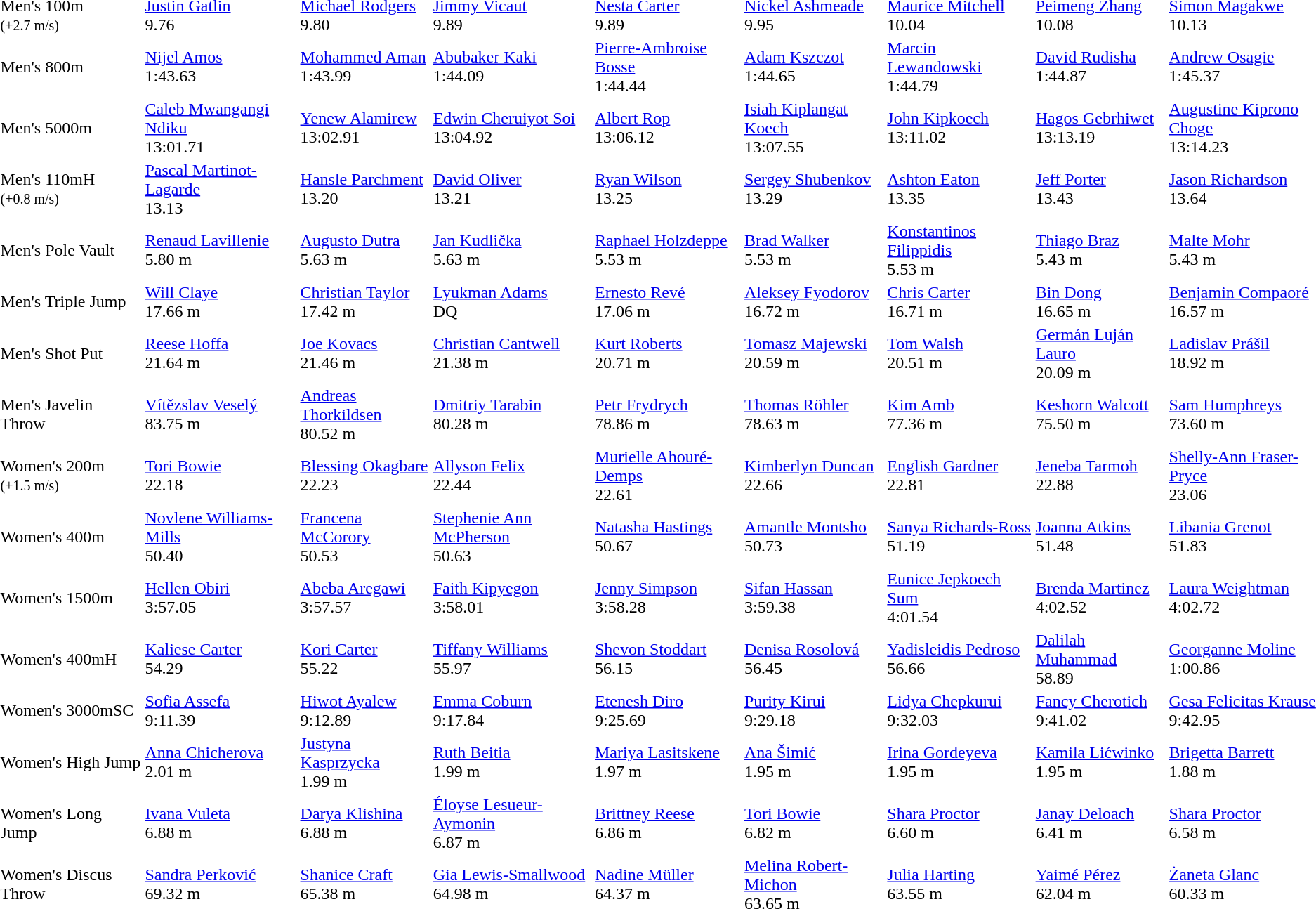<table>
<tr>
<td>Men's 100m<br><small>(+2.7 m/s)</small></td>
<td><a href='#'>Justin Gatlin</a><br>  9.76</td>
<td><a href='#'>Michael Rodgers</a><br>  9.80</td>
<td><a href='#'>Jimmy Vicaut</a><br>  9.89</td>
<td><a href='#'>Nesta Carter</a><br>  9.89</td>
<td><a href='#'>Nickel Ashmeade</a><br>  9.95</td>
<td><a href='#'>Maurice Mitchell</a><br>  10.04</td>
<td><a href='#'>Peimeng Zhang</a><br>  10.08</td>
<td><a href='#'>Simon Magakwe</a><br>  10.13</td>
</tr>
<tr>
<td>Men's 800m</td>
<td><a href='#'>Nijel Amos</a><br>  1:43.63</td>
<td><a href='#'>Mohammed Aman</a><br>  1:43.99</td>
<td><a href='#'>Abubaker Kaki</a><br>  1:44.09</td>
<td><a href='#'>Pierre-Ambroise Bosse</a><br>  1:44.44</td>
<td><a href='#'>Adam Kszczot</a><br>  1:44.65</td>
<td><a href='#'>Marcin Lewandowski</a><br>  1:44.79</td>
<td><a href='#'>David Rudisha</a><br>  1:44.87</td>
<td><a href='#'>Andrew Osagie</a><br>  1:45.37</td>
</tr>
<tr>
<td>Men's 5000m</td>
<td><a href='#'>Caleb Mwangangi Ndiku</a><br>  13:01.71</td>
<td><a href='#'>Yenew Alamirew</a><br>  13:02.91</td>
<td><a href='#'>Edwin Cheruiyot Soi</a><br>  13:04.92</td>
<td><a href='#'>Albert Rop</a><br>  13:06.12</td>
<td><a href='#'>Isiah Kiplangat Koech</a><br>  13:07.55</td>
<td><a href='#'>John Kipkoech</a><br>  13:11.02</td>
<td><a href='#'>Hagos Gebrhiwet</a><br>  13:13.19</td>
<td><a href='#'>Augustine Kiprono Choge</a><br>  13:14.23</td>
</tr>
<tr>
<td>Men's 110mH<br><small>(+0.8 m/s)</small></td>
<td><a href='#'>Pascal Martinot-Lagarde</a><br>  13.13</td>
<td><a href='#'>Hansle Parchment</a><br>  13.20</td>
<td><a href='#'>David Oliver</a><br>  13.21</td>
<td><a href='#'>Ryan Wilson</a><br>  13.25</td>
<td><a href='#'>Sergey Shubenkov</a><br>  13.29</td>
<td><a href='#'>Ashton Eaton</a><br>  13.35</td>
<td><a href='#'>Jeff Porter</a><br>  13.43</td>
<td><a href='#'>Jason Richardson</a><br>  13.64</td>
</tr>
<tr>
<td>Men's Pole Vault</td>
<td><a href='#'>Renaud Lavillenie</a><br>  5.80 m</td>
<td><a href='#'>Augusto Dutra</a><br>  5.63 m</td>
<td><a href='#'>Jan Kudlička</a><br>  5.63 m</td>
<td><a href='#'>Raphael Holzdeppe</a><br>  5.53 m</td>
<td><a href='#'>Brad Walker</a><br>  5.53 m</td>
<td><a href='#'>Konstantinos Filippidis</a><br>  5.53 m</td>
<td><a href='#'>Thiago Braz</a><br>  5.43 m</td>
<td><a href='#'>Malte Mohr</a><br>  5.43 m</td>
</tr>
<tr>
<td>Men's Triple Jump</td>
<td><a href='#'>Will Claye</a><br>  17.66 m</td>
<td><a href='#'>Christian Taylor</a><br>  17.42 m</td>
<td><a href='#'>Lyukman Adams</a><br>  DQ</td>
<td><a href='#'>Ernesto Revé</a><br>  17.06 m</td>
<td><a href='#'>Aleksey Fyodorov</a><br>  16.72 m</td>
<td><a href='#'>Chris Carter</a><br>  16.71 m</td>
<td><a href='#'>Bin Dong</a><br>  16.65 m</td>
<td><a href='#'>Benjamin Compaoré</a><br>  16.57 m</td>
</tr>
<tr>
<td>Men's Shot Put</td>
<td><a href='#'>Reese Hoffa</a><br>  21.64 m</td>
<td><a href='#'>Joe Kovacs</a><br>  21.46 m</td>
<td><a href='#'>Christian Cantwell</a><br>  21.38 m</td>
<td><a href='#'>Kurt Roberts</a><br>  20.71 m</td>
<td><a href='#'>Tomasz Majewski</a><br>  20.59 m</td>
<td><a href='#'>Tom Walsh</a><br>  20.51 m</td>
<td><a href='#'>Germán Luján Lauro</a><br>  20.09 m</td>
<td><a href='#'>Ladislav Prášil</a><br>  18.92 m</td>
</tr>
<tr>
<td>Men's Javelin Throw</td>
<td><a href='#'>Vítězslav Veselý</a><br>  83.75 m</td>
<td><a href='#'>Andreas Thorkildsen</a><br>  80.52 m</td>
<td><a href='#'>Dmitriy Tarabin</a><br>  80.28 m</td>
<td><a href='#'>Petr Frydrych</a><br>  78.86 m</td>
<td><a href='#'>Thomas Röhler</a><br>  78.63 m</td>
<td><a href='#'>Kim Amb</a><br>  77.36 m</td>
<td><a href='#'>Keshorn Walcott</a><br>  75.50 m</td>
<td><a href='#'>Sam Humphreys</a><br>  73.60 m</td>
</tr>
<tr>
<td>Women's 200m<br><small>(+1.5 m/s)</small></td>
<td><a href='#'>Tori Bowie</a><br>  22.18</td>
<td><a href='#'>Blessing Okagbare</a><br>  22.23</td>
<td><a href='#'>Allyson Felix</a><br>  22.44</td>
<td><a href='#'>Murielle Ahouré-Demps</a><br>  22.61</td>
<td><a href='#'>Kimberlyn Duncan</a><br>  22.66</td>
<td><a href='#'>English Gardner</a><br>  22.81</td>
<td><a href='#'>Jeneba Tarmoh</a><br>  22.88</td>
<td><a href='#'>Shelly-Ann Fraser-Pryce</a><br>  23.06</td>
</tr>
<tr>
<td>Women's 400m</td>
<td><a href='#'>Novlene Williams-Mills</a><br>  50.40</td>
<td><a href='#'>Francena McCorory</a><br>  50.53</td>
<td><a href='#'>Stephenie Ann McPherson</a><br>  50.63</td>
<td><a href='#'>Natasha Hastings</a><br>  50.67</td>
<td><a href='#'>Amantle Montsho</a><br>  50.73</td>
<td><a href='#'>Sanya Richards-Ross</a><br>  51.19</td>
<td><a href='#'>Joanna Atkins</a><br>  51.48</td>
<td><a href='#'>Libania Grenot</a><br>  51.83</td>
</tr>
<tr>
<td>Women's 1500m</td>
<td><a href='#'>Hellen Obiri</a><br>  3:57.05</td>
<td><a href='#'>Abeba Aregawi</a><br>  3:57.57</td>
<td><a href='#'>Faith Kipyegon</a><br>  3:58.01</td>
<td><a href='#'>Jenny Simpson</a><br>  3:58.28</td>
<td><a href='#'>Sifan Hassan</a><br>  3:59.38</td>
<td><a href='#'>Eunice Jepkoech Sum</a><br>  4:01.54</td>
<td><a href='#'>Brenda Martinez</a><br>  4:02.52</td>
<td><a href='#'>Laura Weightman</a><br>  4:02.72</td>
</tr>
<tr>
<td>Women's 400mH</td>
<td><a href='#'>Kaliese Carter</a><br>  54.29</td>
<td><a href='#'>Kori Carter</a><br>  55.22</td>
<td><a href='#'>Tiffany Williams</a><br>  55.97</td>
<td><a href='#'>Shevon Stoddart</a><br>  56.15</td>
<td><a href='#'>Denisa Rosolová</a><br>  56.45</td>
<td><a href='#'>Yadisleidis Pedroso</a><br>  56.66</td>
<td><a href='#'>Dalilah Muhammad</a><br>  58.89</td>
<td><a href='#'>Georganne Moline</a><br>  1:00.86</td>
</tr>
<tr>
<td>Women's 3000mSC</td>
<td><a href='#'>Sofia Assefa</a><br>  9:11.39</td>
<td><a href='#'>Hiwot Ayalew</a><br>  9:12.89</td>
<td><a href='#'>Emma Coburn</a><br>  9:17.84</td>
<td><a href='#'>Etenesh Diro</a><br>  9:25.69</td>
<td><a href='#'>Purity Kirui</a><br>  9:29.18</td>
<td><a href='#'>Lidya Chepkurui</a><br>  9:32.03</td>
<td><a href='#'>Fancy Cherotich</a><br>  9:41.02</td>
<td><a href='#'>Gesa Felicitas Krause</a><br>  9:42.95</td>
</tr>
<tr>
<td>Women's High Jump</td>
<td><a href='#'>Anna Chicherova</a><br>  2.01 m</td>
<td><a href='#'>Justyna Kasprzycka</a><br>  1.99 m</td>
<td><a href='#'>Ruth Beitia</a><br>  1.99 m</td>
<td><a href='#'>Mariya Lasitskene</a><br>  1.97 m</td>
<td><a href='#'>Ana Šimić</a><br>  1.95 m</td>
<td><a href='#'>Irina Gordeyeva</a><br>  1.95 m</td>
<td><a href='#'>Kamila Lićwinko</a><br>  1.95 m</td>
<td><a href='#'>Brigetta Barrett</a><br>  1.88 m</td>
</tr>
<tr>
<td>Women's Long Jump</td>
<td><a href='#'>Ivana Vuleta</a><br>  6.88 m</td>
<td><a href='#'>Darya Klishina</a><br>  6.88 m</td>
<td><a href='#'>Éloyse Lesueur-Aymonin</a><br>  6.87 m</td>
<td><a href='#'>Brittney Reese</a><br>  6.86 m</td>
<td><a href='#'>Tori Bowie</a><br>  6.82 m</td>
<td><a href='#'>Shara Proctor</a><br>  6.60 m</td>
<td><a href='#'>Janay Deloach</a><br>  6.41 m</td>
<td><a href='#'>Shara Proctor</a><br>  6.58 m</td>
</tr>
<tr>
<td>Women's Discus Throw</td>
<td><a href='#'>Sandra Perković</a><br>  69.32 m</td>
<td><a href='#'>Shanice Craft</a><br>  65.38 m</td>
<td><a href='#'>Gia Lewis-Smallwood</a><br>  64.98 m</td>
<td><a href='#'>Nadine Müller</a><br>  64.37 m</td>
<td><a href='#'>Melina Robert-Michon</a><br>  63.65 m</td>
<td><a href='#'>Julia Harting</a><br>  63.55 m</td>
<td><a href='#'>Yaimé Pérez</a><br>  62.04 m</td>
<td><a href='#'>Żaneta Glanc</a><br>  60.33 m</td>
</tr>
</table>
